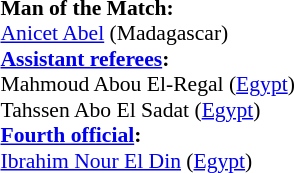<table width=50% style="font-size: 90%">
<tr>
<td><br><strong>Man of the Match:</strong>
<br><a href='#'>Anicet Abel</a> (Madagascar)<br><strong><a href='#'>Assistant referees</a>:</strong>
<br>Mahmoud Abou El-Regal (<a href='#'>Egypt</a>)<br>Tahssen Abo El Sadat  (<a href='#'>Egypt</a>)
<br><strong><a href='#'>Fourth official</a>:</strong>
<br><a href='#'>Ibrahim Nour El Din</a> (<a href='#'>Egypt</a>)</td>
</tr>
</table>
